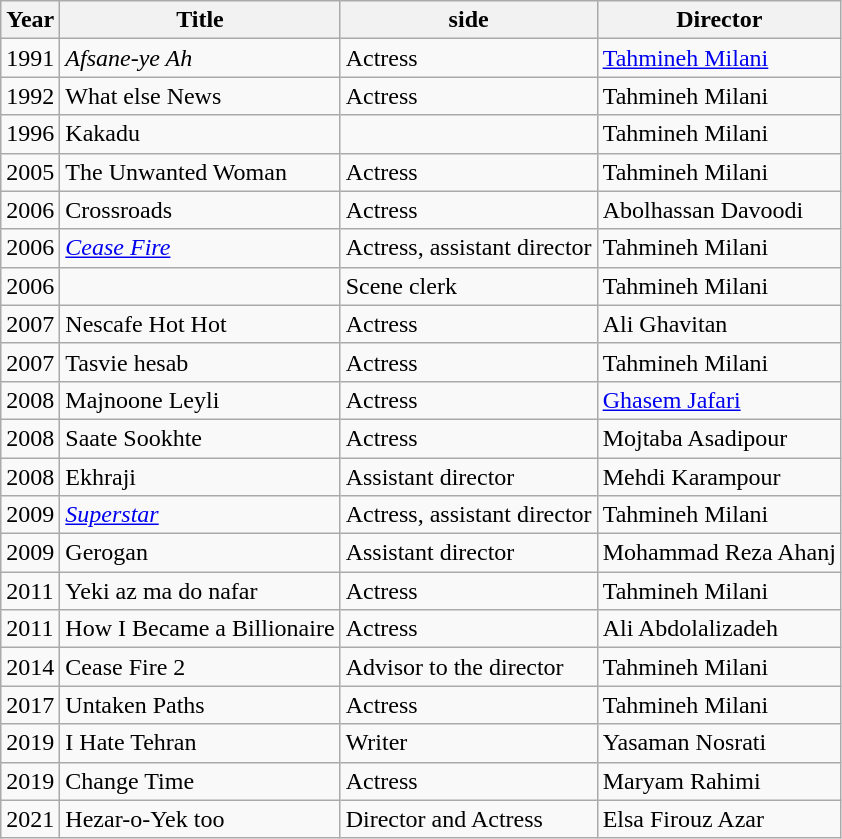<table class="wikitable sortable">
<tr>
<th>Year</th>
<th>Title</th>
<th>side</th>
<th>Director</th>
</tr>
<tr>
<td>1991</td>
<td><em>Afsane-ye Ah</em></td>
<td>Actress</td>
<td><a href='#'>Tahmineh Milani</a></td>
</tr>
<tr>
<td>1992</td>
<td>What else News</td>
<td>Actress</td>
<td>Tahmineh Milani</td>
</tr>
<tr>
<td>1996</td>
<td>Kakadu</td>
<td></td>
<td>Tahmineh Milani</td>
</tr>
<tr>
<td>2005</td>
<td>The Unwanted Woman</td>
<td>Actress</td>
<td>Tahmineh Milani</td>
</tr>
<tr>
<td>2006</td>
<td>Crossroads</td>
<td>Actress</td>
<td>Abolhassan Davoodi</td>
</tr>
<tr>
<td>2006</td>
<td><a href='#'><em>Cease Fire</em></a></td>
<td>Actress, assistant director</td>
<td>Tahmineh Milani</td>
</tr>
<tr>
<td>2006</td>
<td></td>
<td>Scene clerk</td>
<td>Tahmineh Milani</td>
</tr>
<tr>
<td>2007</td>
<td>Nescafe Hot Hot</td>
<td>Actress</td>
<td>Ali Ghavitan</td>
</tr>
<tr>
<td>2007</td>
<td>Tasvie hesab</td>
<td>Actress</td>
<td>Tahmineh Milani</td>
</tr>
<tr>
<td>2008</td>
<td>Majnoone Leyli</td>
<td>Actress</td>
<td><a href='#'>Ghasem Jafari</a></td>
</tr>
<tr>
<td>2008</td>
<td>Saate Sookhte</td>
<td>Actress</td>
<td>Mojtaba Asadipour</td>
</tr>
<tr>
<td>2008</td>
<td>Ekhraji</td>
<td>Assistant director</td>
<td>Mehdi Karampour</td>
</tr>
<tr>
<td>2009</td>
<td><a href='#'><em>Superstar</em></a></td>
<td>Actress, assistant director</td>
<td>Tahmineh Milani</td>
</tr>
<tr>
<td>2009</td>
<td>Gerogan</td>
<td>Assistant director</td>
<td>Mohammad Reza Ahanj</td>
</tr>
<tr>
<td>2011</td>
<td>Yeki az ma do nafar</td>
<td>Actress</td>
<td>Tahmineh Milani</td>
</tr>
<tr>
<td>2011</td>
<td>How I Became a Billionaire</td>
<td>Actress</td>
<td>Ali Abdolalizadeh</td>
</tr>
<tr>
<td>2014</td>
<td>Cease Fire 2</td>
<td>Advisor to the director</td>
<td>Tahmineh Milani</td>
</tr>
<tr>
<td>2017</td>
<td>Untaken Paths</td>
<td>Actress</td>
<td>Tahmineh Milani</td>
</tr>
<tr>
<td>2019</td>
<td>I Hate Tehran</td>
<td>Writer</td>
<td>Yasaman Nosrati</td>
</tr>
<tr>
<td>2019</td>
<td>Change Time</td>
<td>Actress</td>
<td>Maryam Rahimi</td>
</tr>
<tr>
<td>2021</td>
<td>Hezar-o-Yek too</td>
<td>Director and Actress</td>
<td>Elsa Firouz Azar</td>
</tr>
</table>
